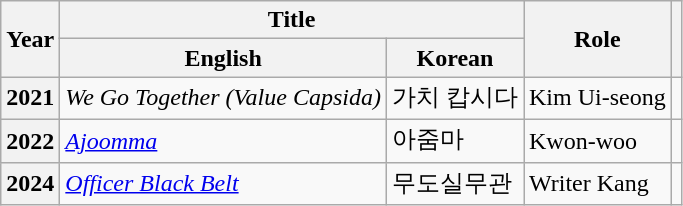<table class="wikitable sortable plainrowheaders">
<tr>
<th scope="col" rowspan="2">Year</th>
<th scope="col" colspan="2">Title</th>
<th scope="col" rowspan="2">Role</th>
<th scope="col" rowspan="2" class="unsortable"></th>
</tr>
<tr>
<th>English</th>
<th>Korean</th>
</tr>
<tr>
<th scope="row">2021</th>
<td><em>We Go Together (Value Capsida)</em></td>
<td>가치 캅시다</td>
<td>Kim Ui-seong</td>
<td></td>
</tr>
<tr>
<th scope="row">2022</th>
<td><em><a href='#'>Ajoomma</a></em></td>
<td>아줌마</td>
<td>Kwon-woo</td>
<td></td>
</tr>
<tr>
<th scope="row">2024</th>
<td><em><a href='#'>Officer Black Belt</a></em></td>
<td>무도실무관</td>
<td>Writer Kang</td>
<td></td>
</tr>
</table>
